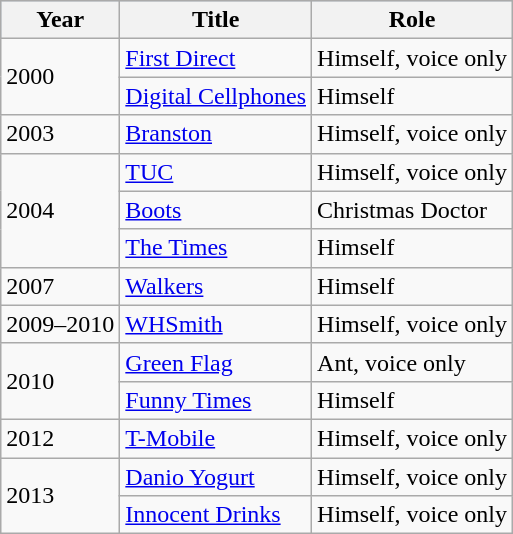<table class="wikitable">
<tr style="background:#b0c4de; text-align:center;">
<th>Year</th>
<th>Title</th>
<th>Role</th>
</tr>
<tr>
<td rowspan=2>2000</td>
<td><a href='#'>First Direct</a></td>
<td>Himself, voice only</td>
</tr>
<tr>
<td><a href='#'>Digital Cellphones</a></td>
<td>Himself</td>
</tr>
<tr>
<td>2003</td>
<td><a href='#'>Branston</a></td>
<td>Himself, voice only</td>
</tr>
<tr>
<td rowspan=3>2004</td>
<td><a href='#'>TUC</a></td>
<td>Himself, voice only</td>
</tr>
<tr>
<td><a href='#'>Boots</a></td>
<td>Christmas Doctor</td>
</tr>
<tr>
<td><a href='#'>The Times</a></td>
<td>Himself</td>
</tr>
<tr>
<td>2007</td>
<td><a href='#'>Walkers</a></td>
<td>Himself</td>
</tr>
<tr>
<td>2009–2010</td>
<td><a href='#'>WHSmith</a></td>
<td>Himself, voice only</td>
</tr>
<tr>
<td rowspan=2>2010</td>
<td><a href='#'>Green Flag</a></td>
<td>Ant, voice only</td>
</tr>
<tr>
<td><a href='#'>Funny Times</a></td>
<td>Himself</td>
</tr>
<tr>
<td>2012</td>
<td><a href='#'>T-Mobile</a></td>
<td>Himself, voice only</td>
</tr>
<tr>
<td rowspan=2>2013</td>
<td><a href='#'>Danio Yogurt</a></td>
<td>Himself, voice only</td>
</tr>
<tr>
<td><a href='#'>Innocent Drinks</a></td>
<td>Himself, voice only</td>
</tr>
</table>
